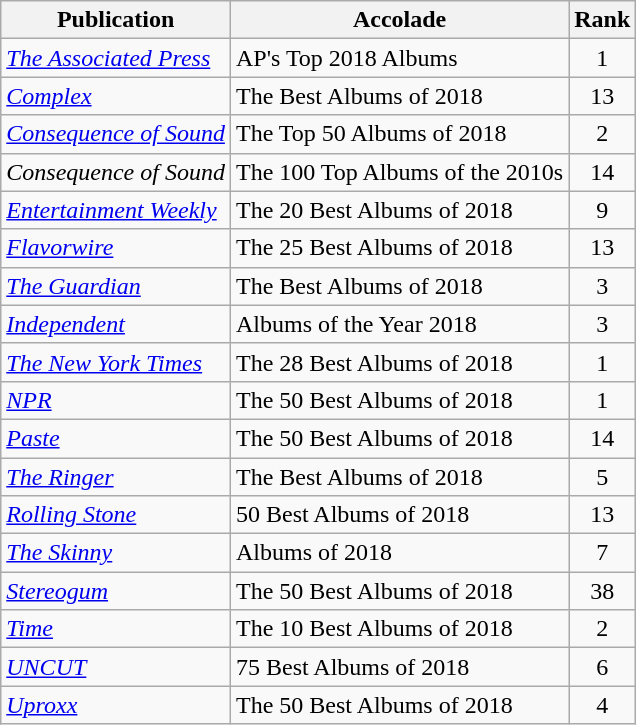<table class="wikitable sortable">
<tr>
<th>Publication</th>
<th>Accolade</th>
<th>Rank</th>
</tr>
<tr>
<td><em><a href='#'>The Associated Press</a></em></td>
<td>AP's Top 2018 Albums</td>
<td style="text-align:center;">1</td>
</tr>
<tr>
<td><em><a href='#'>Complex</a></em></td>
<td>The Best Albums of 2018</td>
<td style="text-align:center;">13</td>
</tr>
<tr>
<td><em><a href='#'>Consequence of Sound</a></em></td>
<td>The Top 50 Albums of 2018</td>
<td style="text-align:center;">2</td>
</tr>
<tr>
<td><em>Consequence of Sound</em></td>
<td>The 100 Top Albums of the 2010s</td>
<td style="text-align:center;">14</td>
</tr>
<tr>
<td><em><a href='#'>Entertainment Weekly</a></em></td>
<td>The 20 Best Albums of 2018</td>
<td style="text-align:center;">9</td>
</tr>
<tr>
<td><em><a href='#'>Flavorwire</a></em></td>
<td>The 25 Best Albums of 2018</td>
<td style="text-align:center;">13</td>
</tr>
<tr>
<td><em><a href='#'>The Guardian</a></em></td>
<td>The Best Albums of 2018</td>
<td style="text-align:center;">3</td>
</tr>
<tr>
<td><em><a href='#'>Independent</a></em></td>
<td>Albums of the Year 2018</td>
<td style="text-align:center;">3</td>
</tr>
<tr>
<td><em><a href='#'>The New York Times</a></em><br></td>
<td>The 28 Best Albums of 2018</td>
<td style="text-align:center;">1</td>
</tr>
<tr>
<td><em><a href='#'>NPR</a></em></td>
<td>The 50 Best Albums of 2018</td>
<td style="text-align:center;">1</td>
</tr>
<tr>
<td><em><a href='#'>Paste</a></em></td>
<td>The 50 Best Albums of 2018</td>
<td style="text-align:center;">14</td>
</tr>
<tr>
<td><em><a href='#'>The Ringer</a></em></td>
<td>The Best Albums of 2018</td>
<td style="text-align:center;">5</td>
</tr>
<tr>
<td><em><a href='#'>Rolling Stone</a></em></td>
<td>50 Best Albums of 2018</td>
<td style="text-align:center;">13</td>
</tr>
<tr>
<td><em><a href='#'>The Skinny</a></em></td>
<td>Albums of 2018</td>
<td style="text-align:center;">7</td>
</tr>
<tr>
<td><em><a href='#'>Stereogum</a></em></td>
<td>The 50 Best Albums of 2018</td>
<td style="text-align:center;">38</td>
</tr>
<tr>
<td><em><a href='#'>Time</a></em></td>
<td>The 10 Best Albums of 2018</td>
<td style="text-align:center;">2</td>
</tr>
<tr>
<td><em><a href='#'>UNCUT</a></em></td>
<td>75 Best Albums of 2018</td>
<td style="text-align:center;">6</td>
</tr>
<tr>
<td><em><a href='#'>Uproxx</a></em></td>
<td>The 50 Best Albums of 2018</td>
<td style="text-align:center;">4</td>
</tr>
</table>
